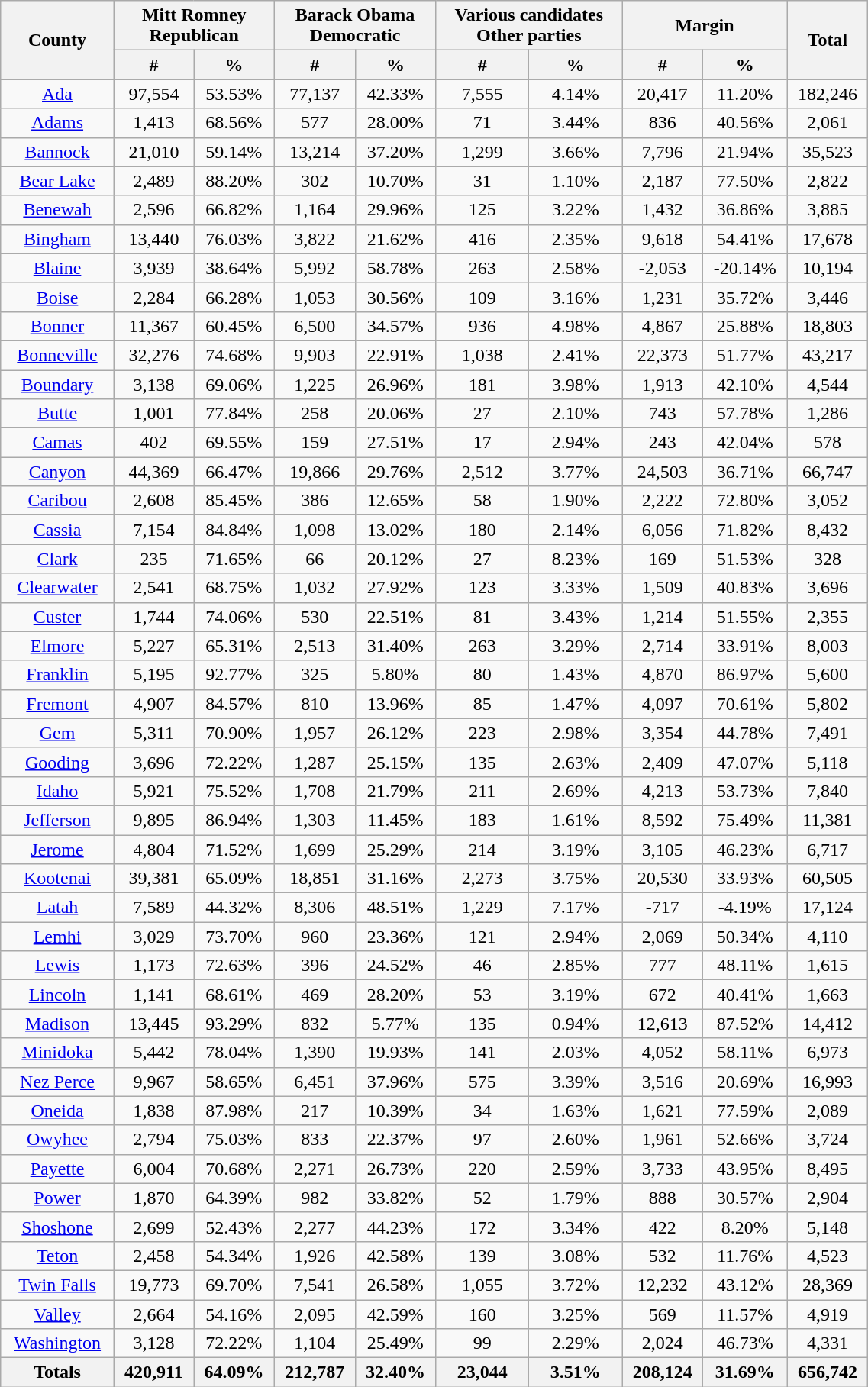<table width="60%" class="wikitable sortable">
<tr>
<th rowspan="2">County</th>
<th colspan="2">Mitt Romney<br>Republican</th>
<th colspan="2">Barack Obama<br>Democratic</th>
<th colspan="2">Various candidates<br>Other parties</th>
<th colspan="2">Margin</th>
<th rowspan="2">Total</th>
</tr>
<tr>
<th style="text-align:center;" data-sort-type="number">#</th>
<th style="text-align:center;" data-sort-type="number">%</th>
<th style="text-align:center;" data-sort-type="number">#</th>
<th style="text-align:center;" data-sort-type="number">%</th>
<th style="text-align:center;" data-sort-type="number">#</th>
<th style="text-align:center;" data-sort-type="number">%</th>
<th style="text-align:center;" data-sort-type="number">#</th>
<th style="text-align:center;" data-sort-type="number">%</th>
</tr>
<tr style="text-align:center;">
<td><a href='#'>Ada</a></td>
<td>97,554</td>
<td>53.53%</td>
<td>77,137</td>
<td>42.33%</td>
<td>7,555</td>
<td>4.14%</td>
<td>20,417</td>
<td>11.20%</td>
<td>182,246</td>
</tr>
<tr style="text-align:center;">
<td><a href='#'>Adams</a></td>
<td>1,413</td>
<td>68.56%</td>
<td>577</td>
<td>28.00%</td>
<td>71</td>
<td>3.44%</td>
<td>836</td>
<td>40.56%</td>
<td>2,061</td>
</tr>
<tr style="text-align:center;">
<td><a href='#'>Bannock</a></td>
<td>21,010</td>
<td>59.14%</td>
<td>13,214</td>
<td>37.20%</td>
<td>1,299</td>
<td>3.66%</td>
<td>7,796</td>
<td>21.94%</td>
<td>35,523</td>
</tr>
<tr style="text-align:center;">
<td><a href='#'>Bear Lake</a></td>
<td>2,489</td>
<td>88.20%</td>
<td>302</td>
<td>10.70%</td>
<td>31</td>
<td>1.10%</td>
<td>2,187</td>
<td>77.50%</td>
<td>2,822</td>
</tr>
<tr style="text-align:center;">
<td><a href='#'>Benewah</a></td>
<td>2,596</td>
<td>66.82%</td>
<td>1,164</td>
<td>29.96%</td>
<td>125</td>
<td>3.22%</td>
<td>1,432</td>
<td>36.86%</td>
<td>3,885</td>
</tr>
<tr style="text-align:center;">
<td><a href='#'>Bingham</a></td>
<td>13,440</td>
<td>76.03%</td>
<td>3,822</td>
<td>21.62%</td>
<td>416</td>
<td>2.35%</td>
<td>9,618</td>
<td>54.41%</td>
<td>17,678</td>
</tr>
<tr style="text-align:center;">
<td><a href='#'>Blaine</a></td>
<td>3,939</td>
<td>38.64%</td>
<td>5,992</td>
<td>58.78%</td>
<td>263</td>
<td>2.58%</td>
<td>-2,053</td>
<td>-20.14%</td>
<td>10,194</td>
</tr>
<tr style="text-align:center;">
<td><a href='#'>Boise</a></td>
<td>2,284</td>
<td>66.28%</td>
<td>1,053</td>
<td>30.56%</td>
<td>109</td>
<td>3.16%</td>
<td>1,231</td>
<td>35.72%</td>
<td>3,446</td>
</tr>
<tr style="text-align:center;">
<td><a href='#'>Bonner</a></td>
<td>11,367</td>
<td>60.45%</td>
<td>6,500</td>
<td>34.57%</td>
<td>936</td>
<td>4.98%</td>
<td>4,867</td>
<td>25.88%</td>
<td>18,803</td>
</tr>
<tr style="text-align:center;">
<td><a href='#'>Bonneville</a></td>
<td>32,276</td>
<td>74.68%</td>
<td>9,903</td>
<td>22.91%</td>
<td>1,038</td>
<td>2.41%</td>
<td>22,373</td>
<td>51.77%</td>
<td>43,217</td>
</tr>
<tr style="text-align:center;">
<td><a href='#'>Boundary</a></td>
<td>3,138</td>
<td>69.06%</td>
<td>1,225</td>
<td>26.96%</td>
<td>181</td>
<td>3.98%</td>
<td>1,913</td>
<td>42.10%</td>
<td>4,544</td>
</tr>
<tr style="text-align:center;">
<td><a href='#'>Butte</a></td>
<td>1,001</td>
<td>77.84%</td>
<td>258</td>
<td>20.06%</td>
<td>27</td>
<td>2.10%</td>
<td>743</td>
<td>57.78%</td>
<td>1,286</td>
</tr>
<tr style="text-align:center;">
<td><a href='#'>Camas</a></td>
<td>402</td>
<td>69.55%</td>
<td>159</td>
<td>27.51%</td>
<td>17</td>
<td>2.94%</td>
<td>243</td>
<td>42.04%</td>
<td>578</td>
</tr>
<tr style="text-align:center;">
<td><a href='#'>Canyon</a></td>
<td>44,369</td>
<td>66.47%</td>
<td>19,866</td>
<td>29.76%</td>
<td>2,512</td>
<td>3.77%</td>
<td>24,503</td>
<td>36.71%</td>
<td>66,747</td>
</tr>
<tr style="text-align:center;">
<td><a href='#'>Caribou</a></td>
<td>2,608</td>
<td>85.45%</td>
<td>386</td>
<td>12.65%</td>
<td>58</td>
<td>1.90%</td>
<td>2,222</td>
<td>72.80%</td>
<td>3,052</td>
</tr>
<tr style="text-align:center;">
<td><a href='#'>Cassia</a></td>
<td>7,154</td>
<td>84.84%</td>
<td>1,098</td>
<td>13.02%</td>
<td>180</td>
<td>2.14%</td>
<td>6,056</td>
<td>71.82%</td>
<td>8,432</td>
</tr>
<tr style="text-align:center;">
<td><a href='#'>Clark</a></td>
<td>235</td>
<td>71.65%</td>
<td>66</td>
<td>20.12%</td>
<td>27</td>
<td>8.23%</td>
<td>169</td>
<td>51.53%</td>
<td>328</td>
</tr>
<tr style="text-align:center;">
<td><a href='#'>Clearwater</a></td>
<td>2,541</td>
<td>68.75%</td>
<td>1,032</td>
<td>27.92%</td>
<td>123</td>
<td>3.33%</td>
<td>1,509</td>
<td>40.83%</td>
<td>3,696</td>
</tr>
<tr style="text-align:center;">
<td><a href='#'>Custer</a></td>
<td>1,744</td>
<td>74.06%</td>
<td>530</td>
<td>22.51%</td>
<td>81</td>
<td>3.43%</td>
<td>1,214</td>
<td>51.55%</td>
<td>2,355</td>
</tr>
<tr style="text-align:center;">
<td><a href='#'>Elmore</a></td>
<td>5,227</td>
<td>65.31%</td>
<td>2,513</td>
<td>31.40%</td>
<td>263</td>
<td>3.29%</td>
<td>2,714</td>
<td>33.91%</td>
<td>8,003</td>
</tr>
<tr style="text-align:center;">
<td><a href='#'>Franklin</a></td>
<td>5,195</td>
<td>92.77%</td>
<td>325</td>
<td>5.80%</td>
<td>80</td>
<td>1.43%</td>
<td>4,870</td>
<td>86.97%</td>
<td>5,600</td>
</tr>
<tr style="text-align:center;">
<td><a href='#'>Fremont</a></td>
<td>4,907</td>
<td>84.57%</td>
<td>810</td>
<td>13.96%</td>
<td>85</td>
<td>1.47%</td>
<td>4,097</td>
<td>70.61%</td>
<td>5,802</td>
</tr>
<tr style="text-align:center;">
<td><a href='#'>Gem</a></td>
<td>5,311</td>
<td>70.90%</td>
<td>1,957</td>
<td>26.12%</td>
<td>223</td>
<td>2.98%</td>
<td>3,354</td>
<td>44.78%</td>
<td>7,491</td>
</tr>
<tr style="text-align:center;">
<td><a href='#'>Gooding</a></td>
<td>3,696</td>
<td>72.22%</td>
<td>1,287</td>
<td>25.15%</td>
<td>135</td>
<td>2.63%</td>
<td>2,409</td>
<td>47.07%</td>
<td>5,118</td>
</tr>
<tr style="text-align:center;">
<td><a href='#'>Idaho</a></td>
<td>5,921</td>
<td>75.52%</td>
<td>1,708</td>
<td>21.79%</td>
<td>211</td>
<td>2.69%</td>
<td>4,213</td>
<td>53.73%</td>
<td>7,840</td>
</tr>
<tr style="text-align:center;">
<td><a href='#'>Jefferson</a></td>
<td>9,895</td>
<td>86.94%</td>
<td>1,303</td>
<td>11.45%</td>
<td>183</td>
<td>1.61%</td>
<td>8,592</td>
<td>75.49%</td>
<td>11,381</td>
</tr>
<tr style="text-align:center;">
<td><a href='#'>Jerome</a></td>
<td>4,804</td>
<td>71.52%</td>
<td>1,699</td>
<td>25.29%</td>
<td>214</td>
<td>3.19%</td>
<td>3,105</td>
<td>46.23%</td>
<td>6,717</td>
</tr>
<tr style="text-align:center;">
<td><a href='#'>Kootenai</a></td>
<td>39,381</td>
<td>65.09%</td>
<td>18,851</td>
<td>31.16%</td>
<td>2,273</td>
<td>3.75%</td>
<td>20,530</td>
<td>33.93%</td>
<td>60,505</td>
</tr>
<tr style="text-align:center;">
<td><a href='#'>Latah</a></td>
<td>7,589</td>
<td>44.32%</td>
<td>8,306</td>
<td>48.51%</td>
<td>1,229</td>
<td>7.17%</td>
<td>-717</td>
<td>-4.19%</td>
<td>17,124</td>
</tr>
<tr style="text-align:center;">
<td><a href='#'>Lemhi</a></td>
<td>3,029</td>
<td>73.70%</td>
<td>960</td>
<td>23.36%</td>
<td>121</td>
<td>2.94%</td>
<td>2,069</td>
<td>50.34%</td>
<td>4,110</td>
</tr>
<tr style="text-align:center;">
<td><a href='#'>Lewis</a></td>
<td>1,173</td>
<td>72.63%</td>
<td>396</td>
<td>24.52%</td>
<td>46</td>
<td>2.85%</td>
<td>777</td>
<td>48.11%</td>
<td>1,615</td>
</tr>
<tr style="text-align:center;">
<td><a href='#'>Lincoln</a></td>
<td>1,141</td>
<td>68.61%</td>
<td>469</td>
<td>28.20%</td>
<td>53</td>
<td>3.19%</td>
<td>672</td>
<td>40.41%</td>
<td>1,663</td>
</tr>
<tr style="text-align:center;">
<td><a href='#'>Madison</a></td>
<td>13,445</td>
<td>93.29%</td>
<td>832</td>
<td>5.77%</td>
<td>135</td>
<td>0.94%</td>
<td>12,613</td>
<td>87.52%</td>
<td>14,412</td>
</tr>
<tr style="text-align:center;">
<td><a href='#'>Minidoka</a></td>
<td>5,442</td>
<td>78.04%</td>
<td>1,390</td>
<td>19.93%</td>
<td>141</td>
<td>2.03%</td>
<td>4,052</td>
<td>58.11%</td>
<td>6,973</td>
</tr>
<tr style="text-align:center;">
<td><a href='#'>Nez Perce</a></td>
<td>9,967</td>
<td>58.65%</td>
<td>6,451</td>
<td>37.96%</td>
<td>575</td>
<td>3.39%</td>
<td>3,516</td>
<td>20.69%</td>
<td>16,993</td>
</tr>
<tr style="text-align:center;">
<td><a href='#'>Oneida</a></td>
<td>1,838</td>
<td>87.98%</td>
<td>217</td>
<td>10.39%</td>
<td>34</td>
<td>1.63%</td>
<td>1,621</td>
<td>77.59%</td>
<td>2,089</td>
</tr>
<tr style="text-align:center;">
<td><a href='#'>Owyhee</a></td>
<td>2,794</td>
<td>75.03%</td>
<td>833</td>
<td>22.37%</td>
<td>97</td>
<td>2.60%</td>
<td>1,961</td>
<td>52.66%</td>
<td>3,724</td>
</tr>
<tr style="text-align:center;">
<td><a href='#'>Payette</a></td>
<td>6,004</td>
<td>70.68%</td>
<td>2,271</td>
<td>26.73%</td>
<td>220</td>
<td>2.59%</td>
<td>3,733</td>
<td>43.95%</td>
<td>8,495</td>
</tr>
<tr style="text-align:center;">
<td><a href='#'>Power</a></td>
<td>1,870</td>
<td>64.39%</td>
<td>982</td>
<td>33.82%</td>
<td>52</td>
<td>1.79%</td>
<td>888</td>
<td>30.57%</td>
<td>2,904</td>
</tr>
<tr style="text-align:center;">
<td><a href='#'>Shoshone</a></td>
<td>2,699</td>
<td>52.43%</td>
<td>2,277</td>
<td>44.23%</td>
<td>172</td>
<td>3.34%</td>
<td>422</td>
<td>8.20%</td>
<td>5,148</td>
</tr>
<tr style="text-align:center;">
<td><a href='#'>Teton</a></td>
<td>2,458</td>
<td>54.34%</td>
<td>1,926</td>
<td>42.58%</td>
<td>139</td>
<td>3.08%</td>
<td>532</td>
<td>11.76%</td>
<td>4,523</td>
</tr>
<tr style="text-align:center;">
<td><a href='#'>Twin Falls</a></td>
<td>19,773</td>
<td>69.70%</td>
<td>7,541</td>
<td>26.58%</td>
<td>1,055</td>
<td>3.72%</td>
<td>12,232</td>
<td>43.12%</td>
<td>28,369</td>
</tr>
<tr style="text-align:center;">
<td><a href='#'>Valley</a></td>
<td>2,664</td>
<td>54.16%</td>
<td>2,095</td>
<td>42.59%</td>
<td>160</td>
<td>3.25%</td>
<td>569</td>
<td>11.57%</td>
<td>4,919</td>
</tr>
<tr style="text-align:center;">
<td><a href='#'>Washington</a></td>
<td>3,128</td>
<td>72.22%</td>
<td>1,104</td>
<td>25.49%</td>
<td>99</td>
<td>2.29%</td>
<td>2,024</td>
<td>46.73%</td>
<td>4,331</td>
</tr>
<tr>
<th>Totals</th>
<th>420,911</th>
<th>64.09%</th>
<th>212,787</th>
<th>32.40%</th>
<th>23,044</th>
<th>3.51%</th>
<th>208,124</th>
<th>31.69%</th>
<th>656,742</th>
</tr>
</table>
